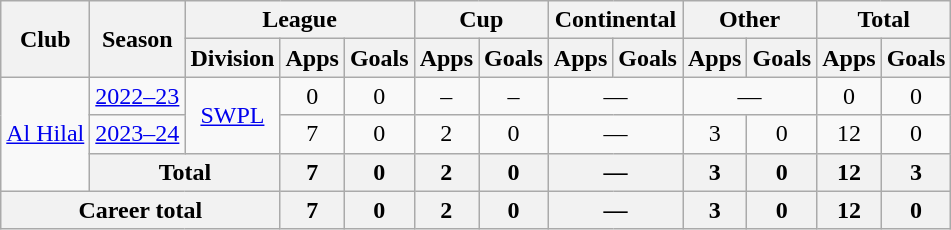<table class="wikitable" style="text-align: center;">
<tr>
<th rowspan="2">Club</th>
<th rowspan="2">Season</th>
<th colspan="3">League</th>
<th colspan="2">Cup</th>
<th colspan="2">Continental</th>
<th colspan="2">Other</th>
<th colspan="2">Total</th>
</tr>
<tr>
<th>Division</th>
<th>Apps</th>
<th>Goals</th>
<th>Apps</th>
<th>Goals</th>
<th>Apps</th>
<th>Goals</th>
<th>Apps</th>
<th>Goals</th>
<th>Apps</th>
<th>Goals</th>
</tr>
<tr>
<td rowspan="3"><a href='#'>Al Hilal</a></td>
<td><a href='#'>2022–23</a></td>
<td rowspan="2"><a href='#'>SWPL</a></td>
<td>0</td>
<td>0</td>
<td>–</td>
<td>–</td>
<td colspan="2">—</td>
<td colspan="2">—</td>
<td>0</td>
<td>0</td>
</tr>
<tr>
<td><a href='#'>2023–24</a></td>
<td>7</td>
<td>0</td>
<td>2</td>
<td>0</td>
<td colspan="2">—</td>
<td>3</td>
<td>0</td>
<td>12</td>
<td>0</td>
</tr>
<tr>
<th colspan="2">Total</th>
<th>7</th>
<th>0</th>
<th>2</th>
<th>0</th>
<th colspan="2">—</th>
<th>3</th>
<th>0</th>
<th>12</th>
<th>3</th>
</tr>
<tr>
<th colspan="3">Career total</th>
<th>7</th>
<th>0</th>
<th>2</th>
<th>0</th>
<th colspan="2">—</th>
<th>3</th>
<th>0</th>
<th>12</th>
<th>0</th>
</tr>
</table>
